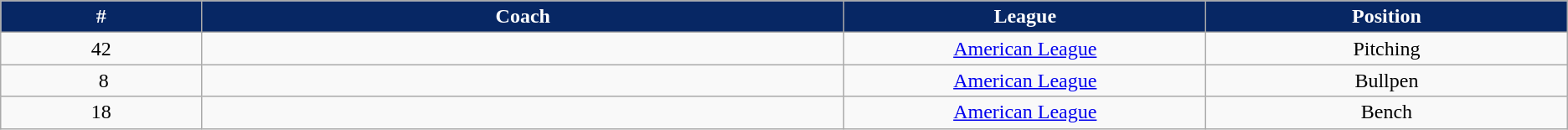<table class="wikitable sortable">
<tr>
<th style="background:#072764;color:white;" width="5%">#</th>
<th style="background:#072764;color:white;" width="16%">Coach</th>
<th style="background:#072764;color:white;" width="9%">League</th>
<th style="background:#072764;color:white;" width="9%">Position</th>
</tr>
<tr align="center">
<td>42</td>
<td></td>
<td><a href='#'>American League</a></td>
<td>Pitching</td>
</tr>
<tr align="center">
<td> 8</td>
<td></td>
<td><a href='#'>American League</a></td>
<td>Bullpen</td>
</tr>
<tr align="center">
<td>18</td>
<td></td>
<td><a href='#'>American League</a></td>
<td>Bench</td>
</tr>
</table>
